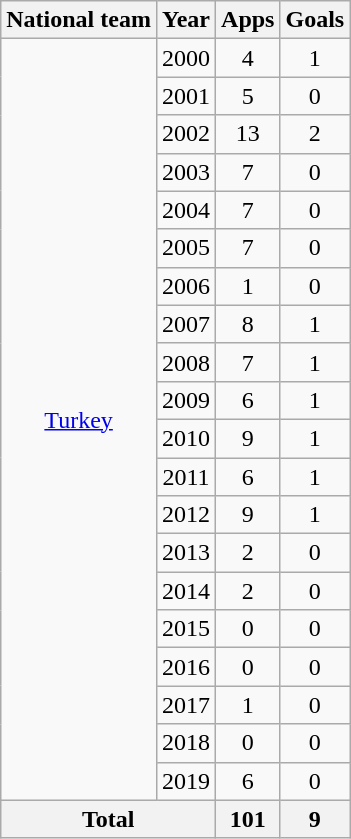<table class="wikitable" style="text-align:center">
<tr>
<th>National team</th>
<th>Year</th>
<th>Apps</th>
<th>Goals</th>
</tr>
<tr>
<td rowspan="20"><a href='#'>Turkey</a></td>
<td>2000</td>
<td>4</td>
<td>1</td>
</tr>
<tr>
<td>2001</td>
<td>5</td>
<td>0</td>
</tr>
<tr>
<td>2002</td>
<td>13</td>
<td>2</td>
</tr>
<tr>
<td>2003</td>
<td>7</td>
<td>0</td>
</tr>
<tr>
<td>2004</td>
<td>7</td>
<td>0</td>
</tr>
<tr>
<td>2005</td>
<td>7</td>
<td>0</td>
</tr>
<tr>
<td>2006</td>
<td>1</td>
<td>0</td>
</tr>
<tr>
<td>2007</td>
<td>8</td>
<td>1</td>
</tr>
<tr>
<td>2008</td>
<td>7</td>
<td>1</td>
</tr>
<tr>
<td>2009</td>
<td>6</td>
<td>1</td>
</tr>
<tr>
<td>2010</td>
<td>9</td>
<td>1</td>
</tr>
<tr>
<td>2011</td>
<td>6</td>
<td>1</td>
</tr>
<tr>
<td>2012</td>
<td>9</td>
<td>1</td>
</tr>
<tr>
<td>2013</td>
<td>2</td>
<td>0</td>
</tr>
<tr>
<td>2014</td>
<td>2</td>
<td>0</td>
</tr>
<tr>
<td>2015</td>
<td>0</td>
<td>0</td>
</tr>
<tr>
<td>2016</td>
<td>0</td>
<td>0</td>
</tr>
<tr>
<td>2017</td>
<td>1</td>
<td>0</td>
</tr>
<tr>
<td>2018</td>
<td>0</td>
<td>0</td>
</tr>
<tr>
<td>2019</td>
<td>6</td>
<td>0</td>
</tr>
<tr>
<th colspan="2">Total</th>
<th>101</th>
<th>9</th>
</tr>
</table>
